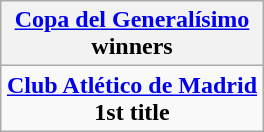<table class="wikitable" style="text-align: center; margin: 0 auto;">
<tr>
<th><a href='#'>Copa del Generalísimo</a><br>winners</th>
</tr>
<tr>
<td><strong><a href='#'>Club Atlético de Madrid</a></strong><br><strong>1st title</strong></td>
</tr>
</table>
